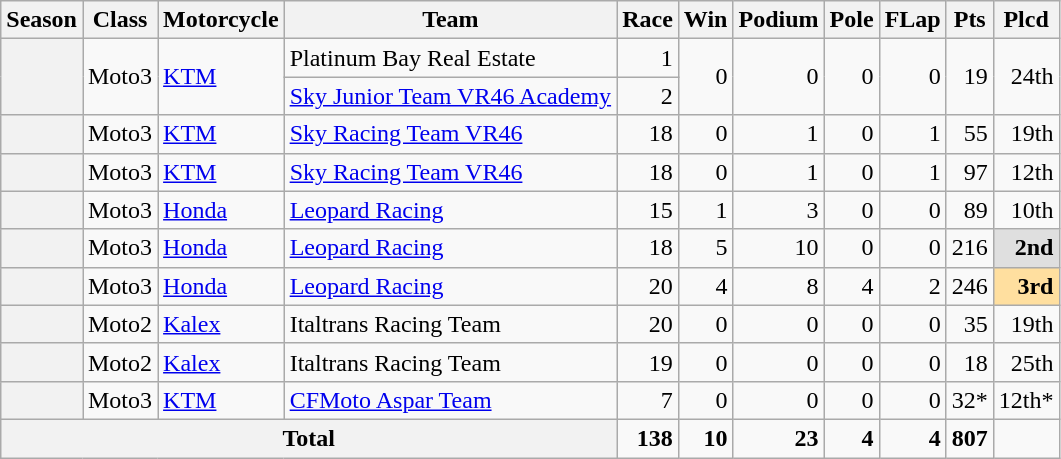<table class="wikitable" style="text-align:right;">
<tr>
<th>Season</th>
<th>Class</th>
<th>Motorcycle</th>
<th>Team</th>
<th>Race</th>
<th>Win</th>
<th>Podium</th>
<th>Pole</th>
<th>FLap</th>
<th>Pts</th>
<th>Plcd</th>
</tr>
<tr>
<th rowspan="2"></th>
<td rowspan="2">Moto3</td>
<td style="text-align:left;" rowspan="2"><a href='#'>KTM</a></td>
<td style="text-align:left;">Platinum Bay Real Estate</td>
<td>1</td>
<td rowspan="2">0</td>
<td rowspan="2">0</td>
<td rowspan="2">0</td>
<td rowspan="2">0</td>
<td rowspan="2">19</td>
<td rowspan="2">24th</td>
</tr>
<tr>
<td style="text-align:left;"><a href='#'>Sky Junior Team VR46 Academy</a></td>
<td>2</td>
</tr>
<tr>
<th></th>
<td>Moto3</td>
<td style="text-align:left;"><a href='#'>KTM</a></td>
<td style="text-align:left;"><a href='#'>Sky Racing Team VR46</a></td>
<td>18</td>
<td>0</td>
<td>1</td>
<td>0</td>
<td>1</td>
<td>55</td>
<td>19th</td>
</tr>
<tr>
<th></th>
<td>Moto3</td>
<td style="text-align:left;"><a href='#'>KTM</a></td>
<td style="text-align:left;"><a href='#'>Sky Racing Team VR46</a></td>
<td>18</td>
<td>0</td>
<td>1</td>
<td>0</td>
<td>1</td>
<td>97</td>
<td>12th</td>
</tr>
<tr>
<th></th>
<td>Moto3</td>
<td style="text-align:left;"><a href='#'>Honda</a></td>
<td style="text-align:left;"><a href='#'>Leopard Racing</a></td>
<td>15</td>
<td>1</td>
<td>3</td>
<td>0</td>
<td>0</td>
<td>89</td>
<td>10th</td>
</tr>
<tr>
<th></th>
<td>Moto3</td>
<td style="text-align:left;"><a href='#'>Honda</a></td>
<td style="text-align:left;"><a href='#'>Leopard Racing</a></td>
<td>18</td>
<td>5</td>
<td>10</td>
<td>0</td>
<td>0</td>
<td>216</td>
<td style="background:#DFDFDF;"><strong>2nd</strong></td>
</tr>
<tr>
<th></th>
<td>Moto3</td>
<td style="text-align:left;"><a href='#'>Honda</a></td>
<td style="text-align:left;"><a href='#'>Leopard Racing</a></td>
<td>20</td>
<td>4</td>
<td>8</td>
<td>4</td>
<td>2</td>
<td>246</td>
<td style="background:#FFDF9F;"><strong>3rd</strong></td>
</tr>
<tr>
<th></th>
<td>Moto2</td>
<td style="text-align:left;"><a href='#'>Kalex</a></td>
<td style="text-align:left;">Italtrans Racing Team</td>
<td>20</td>
<td>0</td>
<td>0</td>
<td>0</td>
<td>0</td>
<td>35</td>
<td>19th</td>
</tr>
<tr>
<th></th>
<td>Moto2</td>
<td style="text-align:left;"><a href='#'>Kalex</a></td>
<td style="text-align:left;">Italtrans Racing Team</td>
<td>19</td>
<td>0</td>
<td>0</td>
<td>0</td>
<td>0</td>
<td>18</td>
<td>25th</td>
</tr>
<tr>
<th></th>
<td>Moto3</td>
<td style="text-align:left;"><a href='#'>KTM</a></td>
<td style="text-align:left;"><a href='#'>CFMoto Aspar Team</a></td>
<td>7</td>
<td>0</td>
<td>0</td>
<td>0</td>
<td>0</td>
<td>32*</td>
<td>12th*</td>
</tr>
<tr>
<th colspan="4">Total</th>
<td><strong>138</strong></td>
<td><strong>10</strong></td>
<td><strong>23</strong></td>
<td><strong>4</strong></td>
<td><strong>4</strong></td>
<td><strong>807</strong></td>
<td></td>
</tr>
</table>
